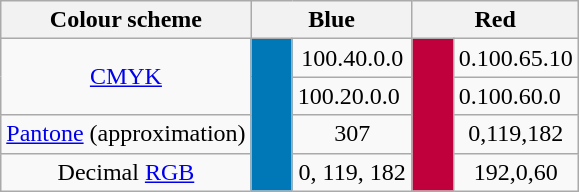<table class="wikitable">
<tr>
<th>Colour scheme</th>
<th colspan="2" style="width:100px;">Blue</th>
<th colspan="2">Red</th>
</tr>
<tr align=center>
<td rowspan="2"><a href='#'>CMYK</a></td>
<td rowspan="4" style="background:#0077B6; width:20px;"></td>
<td>100.40.0.0</td>
<td rowspan="4" style="background:#C0003C; width:20px;"></td>
<td>0.100.65.10</td>
</tr>
<tr>
<td>100.20.0.0</td>
<td>0.100.60.0</td>
</tr>
<tr align=center>
<td><a href='#'>Pantone</a> (approximation)</td>
<td>307</td>
<td>0,119,182</td>
</tr>
<tr align=center>
<td>Decimal <a href='#'>RGB</a></td>
<td>0, 119, 182</td>
<td>192,0,60</td>
</tr>
</table>
